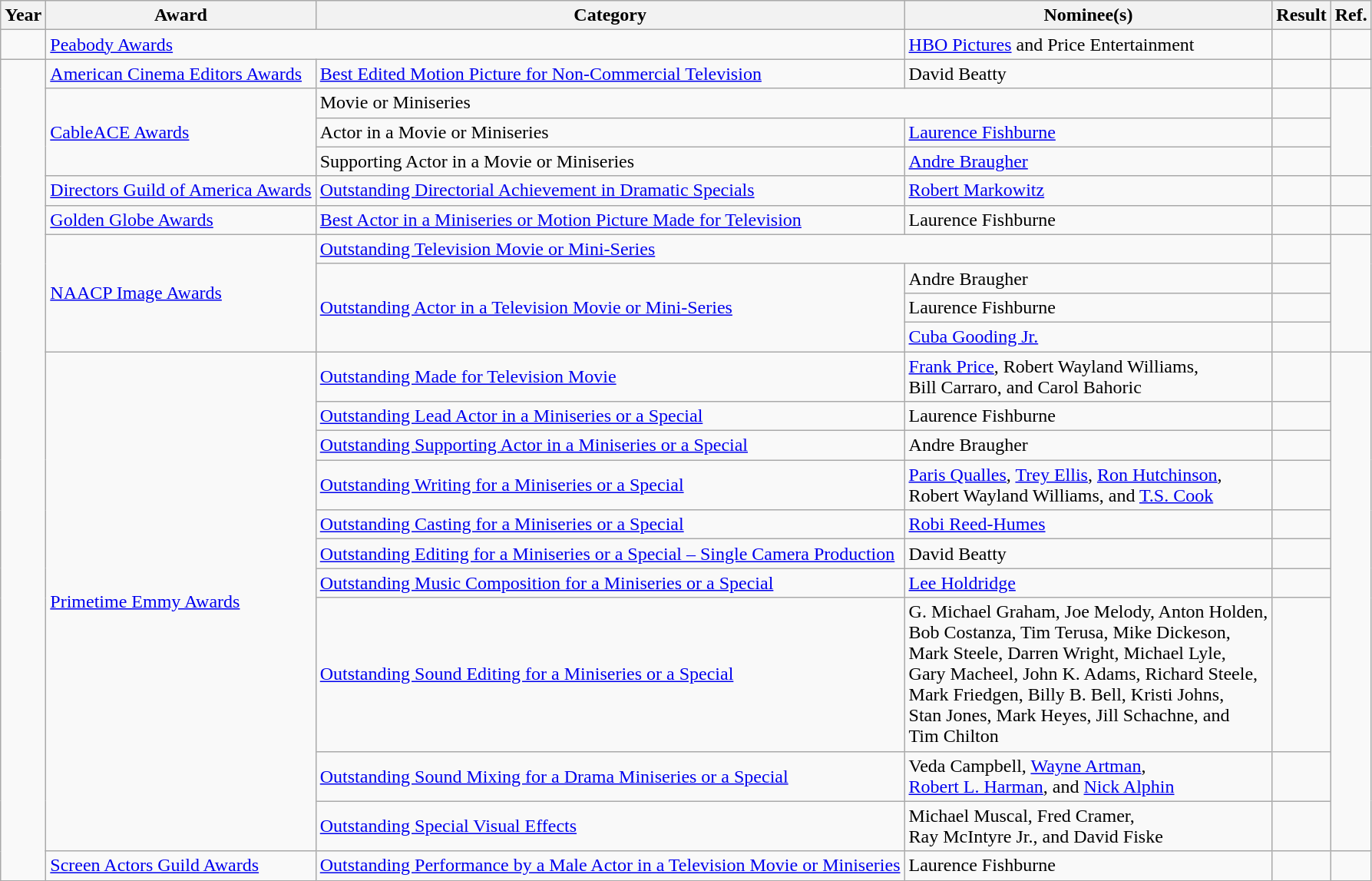<table class="wikitable sortable">
<tr>
<th>Year</th>
<th>Award</th>
<th>Category</th>
<th>Nominee(s)</th>
<th>Result</th>
<th>Ref.</th>
</tr>
<tr>
<td></td>
<td colspan="2"><a href='#'>Peabody Awards</a></td>
<td><a href='#'>HBO Pictures</a> and Price Entertainment</td>
<td></td>
<td align="center"></td>
</tr>
<tr>
<td rowspan="21"></td>
<td><a href='#'>American Cinema Editors Awards</a></td>
<td><a href='#'>Best Edited Motion Picture for Non-Commercial Television</a></td>
<td>David Beatty</td>
<td></td>
<td align="center"></td>
</tr>
<tr>
<td rowspan="3"><a href='#'>CableACE Awards</a></td>
<td colspan="2">Movie or Miniseries</td>
<td></td>
<td align="center" rowspan="3"></td>
</tr>
<tr>
<td>Actor in a Movie or Miniseries</td>
<td><a href='#'>Laurence Fishburne</a></td>
<td></td>
</tr>
<tr>
<td>Supporting Actor in a Movie or Miniseries</td>
<td><a href='#'>Andre Braugher</a></td>
<td></td>
</tr>
<tr>
<td><a href='#'>Directors Guild of America Awards</a></td>
<td><a href='#'>Outstanding Directorial Achievement in Dramatic Specials</a></td>
<td><a href='#'>Robert Markowitz</a></td>
<td></td>
<td align="center"></td>
</tr>
<tr>
<td><a href='#'>Golden Globe Awards</a></td>
<td><a href='#'>Best Actor in a Miniseries or Motion Picture Made for Television</a></td>
<td>Laurence Fishburne</td>
<td></td>
<td align="center"></td>
</tr>
<tr>
<td rowspan="4"><a href='#'>NAACP Image Awards</a></td>
<td colspan="2"><a href='#'>Outstanding Television Movie or Mini-Series</a></td>
<td></td>
<td align="center" rowspan="4"></td>
</tr>
<tr>
<td rowspan="3"><a href='#'>Outstanding Actor in a Television Movie or Mini-Series</a></td>
<td>Andre Braugher</td>
<td></td>
</tr>
<tr>
<td>Laurence Fishburne</td>
<td></td>
</tr>
<tr>
<td><a href='#'>Cuba Gooding Jr.</a></td>
<td></td>
</tr>
<tr>
<td rowspan="10"><a href='#'>Primetime Emmy Awards</a></td>
<td><a href='#'>Outstanding Made for Television Movie</a></td>
<td><a href='#'>Frank Price</a>, Robert Wayland Williams, <br> Bill Carraro, and Carol Bahoric</td>
<td></td>
<td align="center" rowspan="10"></td>
</tr>
<tr>
<td><a href='#'>Outstanding Lead Actor in a Miniseries or a Special</a></td>
<td>Laurence Fishburne</td>
<td></td>
</tr>
<tr>
<td><a href='#'>Outstanding Supporting Actor in a Miniseries or a Special</a></td>
<td>Andre Braugher</td>
<td></td>
</tr>
<tr>
<td><a href='#'>Outstanding Writing for a Miniseries or a Special</a></td>
<td><a href='#'>Paris Qualles</a>, <a href='#'>Trey Ellis</a>, <a href='#'>Ron Hutchinson</a>, <br> Robert Wayland Williams, and <a href='#'>T.S. Cook</a></td>
<td></td>
</tr>
<tr>
<td><a href='#'>Outstanding Casting for a Miniseries or a Special</a></td>
<td><a href='#'>Robi Reed-Humes</a></td>
<td></td>
</tr>
<tr>
<td><a href='#'>Outstanding Editing for a Miniseries or a Special – Single Camera Production</a></td>
<td>David Beatty</td>
<td></td>
</tr>
<tr>
<td><a href='#'>Outstanding Music Composition for a Miniseries or a Special</a></td>
<td><a href='#'>Lee Holdridge</a></td>
<td></td>
</tr>
<tr>
<td><a href='#'>Outstanding Sound Editing for a Miniseries or a Special</a></td>
<td>G. Michael Graham, Joe Melody, Anton Holden, <br> Bob Costanza, Tim Terusa, Mike Dickeson, <br> Mark Steele, Darren Wright, Michael Lyle, <br> Gary Macheel, John K. Adams, Richard Steele, <br> Mark Friedgen, Billy B. Bell, Kristi Johns, <br> Stan Jones, Mark Heyes, Jill Schachne, and <br> Tim Chilton</td>
<td></td>
</tr>
<tr>
<td><a href='#'>Outstanding Sound Mixing for a Drama Miniseries or a Special</a></td>
<td>Veda Campbell, <a href='#'>Wayne Artman</a>, <br> <a href='#'>Robert L. Harman</a>, and <a href='#'>Nick Alphin</a></td>
<td></td>
</tr>
<tr>
<td><a href='#'>Outstanding Special Visual Effects</a></td>
<td>Michael Muscal, Fred Cramer, <br> Ray McIntyre Jr., and David Fiske</td>
<td></td>
</tr>
<tr>
<td><a href='#'>Screen Actors Guild Awards</a></td>
<td><a href='#'>Outstanding Performance by a Male Actor in a Television Movie or Miniseries</a></td>
<td>Laurence Fishburne</td>
<td></td>
<td align="center"></td>
</tr>
</table>
